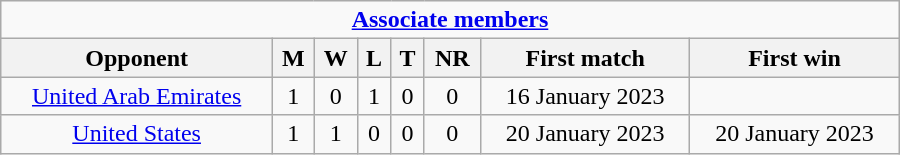<table class="wikitable" style="text-align: center; width: 600px">
<tr>
<td colspan="30" style="text-align: center;"><strong><a href='#'>Associate members</a></strong></td>
</tr>
<tr>
<th>Opponent</th>
<th>M</th>
<th>W</th>
<th>L</th>
<th>T</th>
<th>NR</th>
<th>First match</th>
<th>First win</th>
</tr>
<tr>
<td> <a href='#'>United Arab Emirates</a></td>
<td>1</td>
<td>0</td>
<td>1</td>
<td>0</td>
<td>0</td>
<td>16 January 2023</td>
<td></td>
</tr>
<tr>
<td> <a href='#'>United States</a></td>
<td>1</td>
<td>1</td>
<td>0</td>
<td>0</td>
<td>0</td>
<td>20 January 2023</td>
<td>20 January 2023</td>
</tr>
</table>
